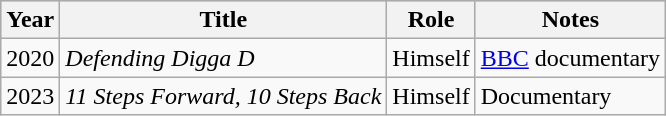<table class="wikitable">
<tr style="background:#ccc; text-align:center;">
<th>Year</th>
<th>Title</th>
<th>Role</th>
<th class="unsortable">Notes</th>
</tr>
<tr>
<td>2020</td>
<td><em>Defending Digga D</em></td>
<td>Himself</td>
<td><a href='#'>BBC</a> documentary</td>
</tr>
<tr>
<td>2023</td>
<td><em>11 Steps Forward, 10 Steps Back</em></td>
<td>Himself</td>
<td>Documentary</td>
</tr>
</table>
